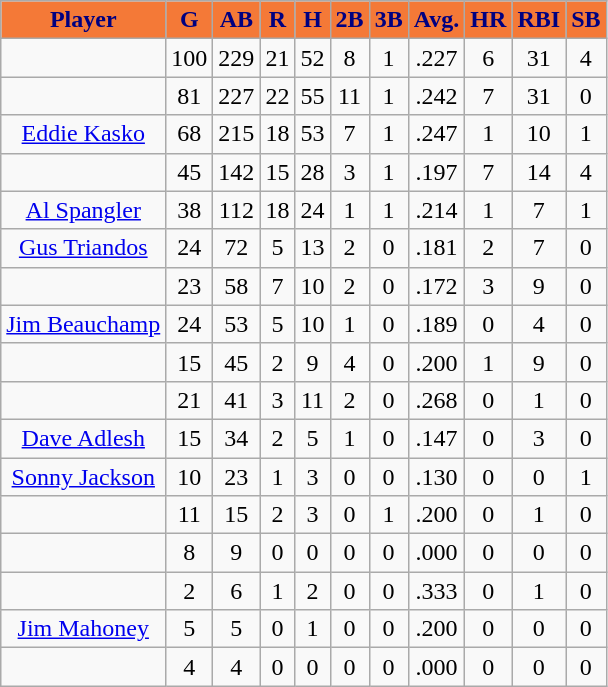<table class="wikitable sortable">
<tr>
<th style="background:#f47937; color:#000080">Player</th>
<th style="background:#f47937; color:#000080">G</th>
<th style="background:#f47937; color:#000080">AB</th>
<th style="background:#f47937; color:#000080">R</th>
<th style="background:#f47937; color:#000080">H</th>
<th style="background:#f47937; color:#000080">2B</th>
<th style="background:#f47937; color:#000080">3B</th>
<th style="background:#f47937; color:#000080">Avg.</th>
<th style="background:#f47937; color:#000080">HR</th>
<th style="background:#f47937; color:#000080">RBI</th>
<th style="background:#f47937; color:#000080">SB</th>
</tr>
<tr align="center">
<td></td>
<td>100</td>
<td>229</td>
<td>21</td>
<td>52</td>
<td>8</td>
<td>1</td>
<td>.227</td>
<td>6</td>
<td>31</td>
<td>4</td>
</tr>
<tr align="center">
<td></td>
<td>81</td>
<td>227</td>
<td>22</td>
<td>55</td>
<td>11</td>
<td>1</td>
<td>.242</td>
<td>7</td>
<td>31</td>
<td>0</td>
</tr>
<tr align="center">
<td><a href='#'>Eddie Kasko</a></td>
<td>68</td>
<td>215</td>
<td>18</td>
<td>53</td>
<td>7</td>
<td>1</td>
<td>.247</td>
<td>1</td>
<td>10</td>
<td>1</td>
</tr>
<tr align="center">
<td></td>
<td>45</td>
<td>142</td>
<td>15</td>
<td>28</td>
<td>3</td>
<td>1</td>
<td>.197</td>
<td>7</td>
<td>14</td>
<td>4</td>
</tr>
<tr align="center">
<td><a href='#'>Al Spangler</a></td>
<td>38</td>
<td>112</td>
<td>18</td>
<td>24</td>
<td>1</td>
<td>1</td>
<td>.214</td>
<td>1</td>
<td>7</td>
<td>1</td>
</tr>
<tr align="center">
<td><a href='#'>Gus Triandos</a></td>
<td>24</td>
<td>72</td>
<td>5</td>
<td>13</td>
<td>2</td>
<td>0</td>
<td>.181</td>
<td>2</td>
<td>7</td>
<td>0</td>
</tr>
<tr align="center">
<td></td>
<td>23</td>
<td>58</td>
<td>7</td>
<td>10</td>
<td>2</td>
<td>0</td>
<td>.172</td>
<td>3</td>
<td>9</td>
<td>0</td>
</tr>
<tr align="center">
<td><a href='#'>Jim Beauchamp</a></td>
<td>24</td>
<td>53</td>
<td>5</td>
<td>10</td>
<td>1</td>
<td>0</td>
<td>.189</td>
<td>0</td>
<td>4</td>
<td>0</td>
</tr>
<tr align="center">
<td></td>
<td>15</td>
<td>45</td>
<td>2</td>
<td>9</td>
<td>4</td>
<td>0</td>
<td>.200</td>
<td>1</td>
<td>9</td>
<td>0</td>
</tr>
<tr align="center">
<td></td>
<td>21</td>
<td>41</td>
<td>3</td>
<td>11</td>
<td>2</td>
<td>0</td>
<td>.268</td>
<td>0</td>
<td>1</td>
<td>0</td>
</tr>
<tr align="center">
<td><a href='#'>Dave Adlesh</a></td>
<td>15</td>
<td>34</td>
<td>2</td>
<td>5</td>
<td>1</td>
<td>0</td>
<td>.147</td>
<td>0</td>
<td>3</td>
<td>0</td>
</tr>
<tr align="center">
<td><a href='#'>Sonny Jackson</a></td>
<td>10</td>
<td>23</td>
<td>1</td>
<td>3</td>
<td>0</td>
<td>0</td>
<td>.130</td>
<td>0</td>
<td>0</td>
<td>1</td>
</tr>
<tr align="center">
<td></td>
<td>11</td>
<td>15</td>
<td>2</td>
<td>3</td>
<td>0</td>
<td>1</td>
<td>.200</td>
<td>0</td>
<td>1</td>
<td>0</td>
</tr>
<tr align="center">
<td></td>
<td>8</td>
<td>9</td>
<td>0</td>
<td>0</td>
<td>0</td>
<td>0</td>
<td>.000</td>
<td>0</td>
<td>0</td>
<td>0</td>
</tr>
<tr align="center">
<td></td>
<td>2</td>
<td>6</td>
<td>1</td>
<td>2</td>
<td>0</td>
<td>0</td>
<td>.333</td>
<td>0</td>
<td>1</td>
<td>0</td>
</tr>
<tr align="center">
<td><a href='#'>Jim Mahoney</a></td>
<td>5</td>
<td>5</td>
<td>0</td>
<td>1</td>
<td>0</td>
<td>0</td>
<td>.200</td>
<td>0</td>
<td>0</td>
<td>0</td>
</tr>
<tr align="center">
<td></td>
<td>4</td>
<td>4</td>
<td>0</td>
<td>0</td>
<td>0</td>
<td>0</td>
<td>.000</td>
<td>0</td>
<td>0</td>
<td>0</td>
</tr>
</table>
